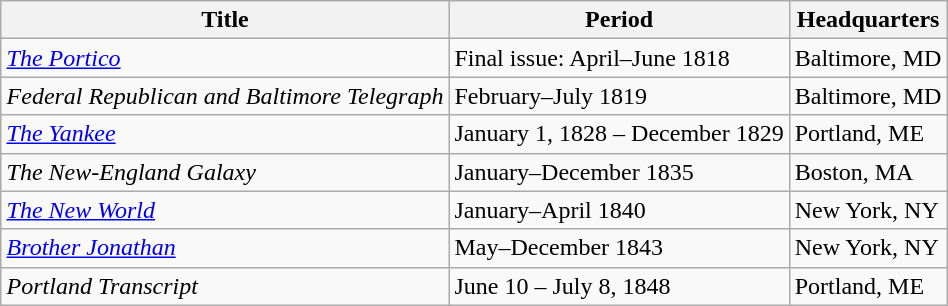<table class="wikitable" style="margin-left: auto; margin-right: auto; border: none;">
<tr>
<th>Title</th>
<th>Period</th>
<th>Headquarters</th>
</tr>
<tr>
<td><em><a href='#'>The Portico</a></em></td>
<td>Final issue: April–June 1818</td>
<td>Baltimore, MD</td>
</tr>
<tr>
<td><em>Federal Republican and Baltimore Telegraph</em></td>
<td>February–July 1819</td>
<td>Baltimore, MD</td>
</tr>
<tr>
<td><em><a href='#'>The Yankee</a></em></td>
<td>January 1, 1828 – December 1829</td>
<td>Portland, ME</td>
</tr>
<tr>
<td><em>The New-England Galaxy</em></td>
<td>January–December 1835</td>
<td>Boston, MA</td>
</tr>
<tr>
<td><em><a href='#'>The New World</a></em></td>
<td>January–April 1840</td>
<td>New York, NY</td>
</tr>
<tr>
<td><em><a href='#'>Brother Jonathan</a></em></td>
<td>May–December 1843</td>
<td>New York, NY</td>
</tr>
<tr>
<td><em>Portland Transcript</em></td>
<td>June 10 – July 8, 1848</td>
<td>Portland, ME</td>
</tr>
</table>
